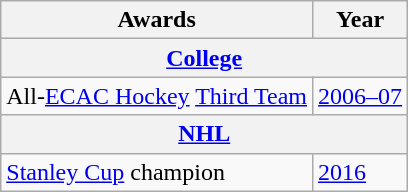<table class="wikitable">
<tr>
<th>Awards</th>
<th>Year</th>
</tr>
<tr>
<th colspan="3"><a href='#'>College</a></th>
</tr>
<tr>
<td>All-<a href='#'>ECAC Hockey</a> <a href='#'>Third Team</a></td>
<td><a href='#'>2006–07</a></td>
</tr>
<tr>
<th colspan="3"><a href='#'>NHL</a></th>
</tr>
<tr>
<td><a href='#'>Stanley Cup</a> champion</td>
<td><a href='#'>2016</a></td>
</tr>
</table>
